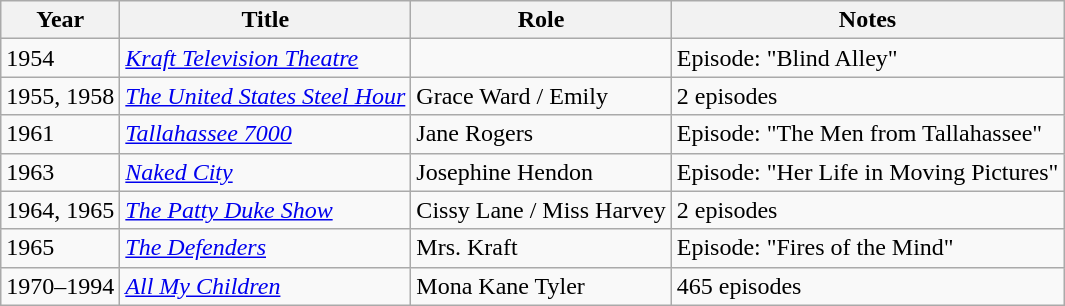<table class="wikitable sortable">
<tr>
<th>Year</th>
<th>Title</th>
<th>Role</th>
<th class="unsortable">Notes</th>
</tr>
<tr>
<td>1954</td>
<td><em><a href='#'>Kraft Television Theatre</a></em></td>
<td></td>
<td>Episode: "Blind Alley"</td>
</tr>
<tr>
<td>1955, 1958</td>
<td><em><a href='#'>The United States Steel Hour</a></em></td>
<td>Grace Ward / Emily</td>
<td>2 episodes</td>
</tr>
<tr>
<td>1961</td>
<td><em><a href='#'>Tallahassee 7000</a></em></td>
<td>Jane Rogers</td>
<td>Episode: "The Men from Tallahassee"</td>
</tr>
<tr>
<td>1963</td>
<td><em><a href='#'>Naked City</a></em></td>
<td>Josephine Hendon</td>
<td>Episode: "Her Life in Moving Pictures"</td>
</tr>
<tr>
<td>1964, 1965</td>
<td><em><a href='#'>The Patty Duke Show</a></em></td>
<td>Cissy Lane / Miss Harvey</td>
<td>2 episodes</td>
</tr>
<tr>
<td>1965</td>
<td><em><a href='#'>The Defenders</a></em></td>
<td>Mrs. Kraft</td>
<td>Episode: "Fires of the Mind"</td>
</tr>
<tr>
<td>1970–1994</td>
<td><em><a href='#'>All My Children</a></em></td>
<td>Mona Kane Tyler</td>
<td>465 episodes</td>
</tr>
</table>
